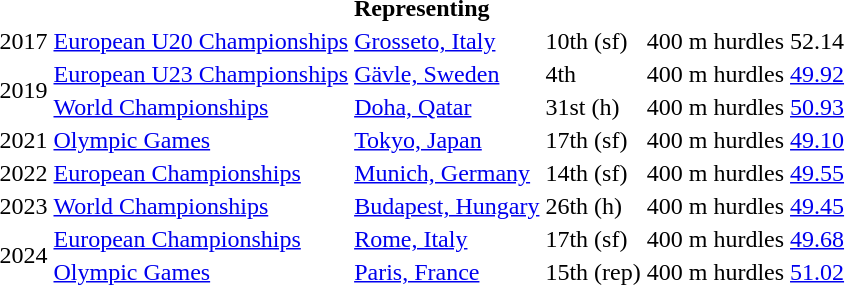<table>
<tr>
<th colspan="6">Representing </th>
</tr>
<tr>
<td>2017</td>
<td><a href='#'>European U20 Championships</a></td>
<td><a href='#'>Grosseto, Italy</a></td>
<td>10th (sf)</td>
<td>400 m hurdles</td>
<td>52.14</td>
</tr>
<tr>
<td rowspan=2>2019</td>
<td><a href='#'>European U23 Championships</a></td>
<td><a href='#'>Gävle, Sweden</a></td>
<td>4th</td>
<td>400 m hurdles</td>
<td><a href='#'>49.92</a></td>
</tr>
<tr>
<td><a href='#'>World Championships</a></td>
<td><a href='#'>Doha, Qatar</a></td>
<td>31st (h)</td>
<td>400 m hurdles</td>
<td><a href='#'>50.93</a></td>
</tr>
<tr>
<td>2021</td>
<td><a href='#'>Olympic Games</a></td>
<td><a href='#'>Tokyo, Japan</a></td>
<td>17th (sf)</td>
<td>400 m hurdles</td>
<td><a href='#'>49.10</a></td>
</tr>
<tr>
<td>2022</td>
<td><a href='#'>European Championships</a></td>
<td><a href='#'>Munich, Germany</a></td>
<td>14th (sf)</td>
<td>400 m hurdles</td>
<td><a href='#'>49.55</a></td>
</tr>
<tr>
<td>2023</td>
<td><a href='#'>World Championships</a></td>
<td><a href='#'>Budapest, Hungary</a></td>
<td>26th (h)</td>
<td>400 m hurdles</td>
<td><a href='#'>49.45</a></td>
</tr>
<tr>
<td rowspan=2>2024</td>
<td><a href='#'>European Championships</a></td>
<td><a href='#'>Rome, Italy</a></td>
<td>17th (sf)</td>
<td>400 m hurdles</td>
<td><a href='#'>49.68</a></td>
</tr>
<tr>
<td><a href='#'>Olympic Games</a></td>
<td><a href='#'>Paris, France</a></td>
<td>15th (rep)</td>
<td>400 m hurdles</td>
<td><a href='#'>51.02</a></td>
</tr>
</table>
